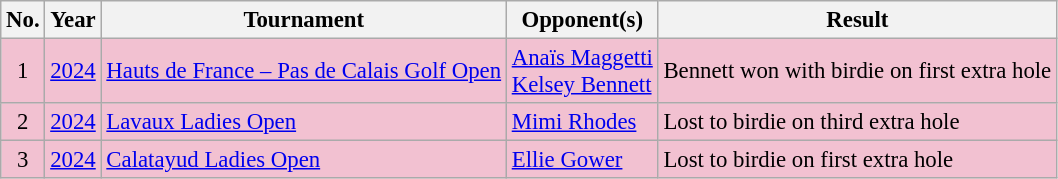<table class="wikitable" style="font-size:95%;">
<tr>
<th>No.</th>
<th>Year</th>
<th>Tournament</th>
<th>Opponent(s)</th>
<th>Result</th>
</tr>
<tr style="background:#F2C1D1;">
<td align=center>1</td>
<td><a href='#'>2024</a></td>
<td><a href='#'>Hauts de France – Pas de Calais Golf Open</a></td>
<td> <a href='#'>Anaïs Maggetti</a><br> <a href='#'>Kelsey Bennett</a></td>
<td>Bennett won with birdie on first extra hole</td>
</tr>
<tr style="background:#F2C1D1;">
<td align=center>2</td>
<td><a href='#'>2024</a></td>
<td><a href='#'>Lavaux Ladies Open</a></td>
<td> <a href='#'>Mimi Rhodes</a></td>
<td>Lost to birdie on third extra hole</td>
</tr>
<tr style="background:#F2C1D1;">
<td align=center>3</td>
<td><a href='#'>2024</a></td>
<td><a href='#'>Calatayud Ladies Open</a></td>
<td> <a href='#'>Ellie Gower</a></td>
<td>Lost to birdie on first extra hole</td>
</tr>
</table>
